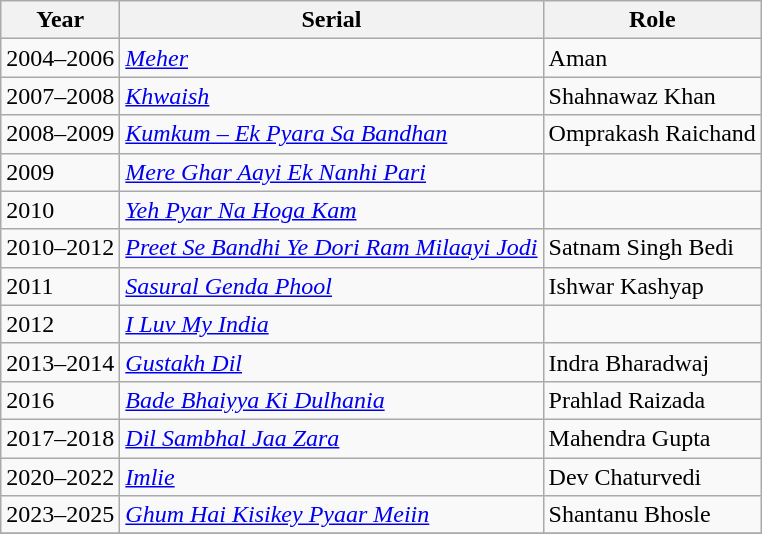<table class="wikitable sortable">
<tr>
<th>Year</th>
<th>Serial</th>
<th>Role</th>
</tr>
<tr>
<td>2004–2006</td>
<td><em><a href='#'> Meher</a></em></td>
<td>Aman</td>
</tr>
<tr>
<td>2007–2008</td>
<td><em><a href='#'>Khwaish</a></em></td>
<td>Shahnawaz Khan</td>
</tr>
<tr>
<td>2008–2009</td>
<td><em><a href='#'>Kumkum – Ek Pyara Sa Bandhan</a></em></td>
<td>Omprakash Raichand</td>
</tr>
<tr>
<td>2009</td>
<td><em><a href='#'>Mere Ghar Aayi Ek Nanhi Pari</a></em></td>
<td></td>
</tr>
<tr>
<td>2010</td>
<td><em><a href='#'>Yeh Pyar Na Hoga Kam</a></em></td>
<td></td>
</tr>
<tr>
<td>2010–2012</td>
<td><em><a href='#'>Preet Se Bandhi Ye Dori Ram Milaayi Jodi</a></em></td>
<td>Satnam Singh Bedi</td>
</tr>
<tr>
<td>2011</td>
<td><em><a href='#'>Sasural Genda Phool</a></em></td>
<td>Ishwar Kashyap</td>
</tr>
<tr>
<td>2012</td>
<td><em><a href='#'>I Luv My India</a></em></td>
<td></td>
</tr>
<tr>
<td>2013–2014</td>
<td><em><a href='#'>Gustakh Dil</a></em></td>
<td>Indra Bharadwaj</td>
</tr>
<tr>
<td>2016</td>
<td><em><a href='#'>Bade Bhaiyya Ki Dulhania</a></em></td>
<td>Prahlad Raizada</td>
</tr>
<tr>
<td>2017–2018</td>
<td><em><a href='#'>Dil Sambhal Jaa Zara</a></em></td>
<td>Mahendra Gupta</td>
</tr>
<tr>
<td>2020–2022</td>
<td><em><a href='#'>Imlie</a></em></td>
<td>Dev Chaturvedi</td>
</tr>
<tr>
<td>2023–2025</td>
<td><em><a href='#'>Ghum Hai Kisikey Pyaar Meiin</a></em></td>
<td>Shantanu Bhosle</td>
</tr>
<tr>
</tr>
</table>
